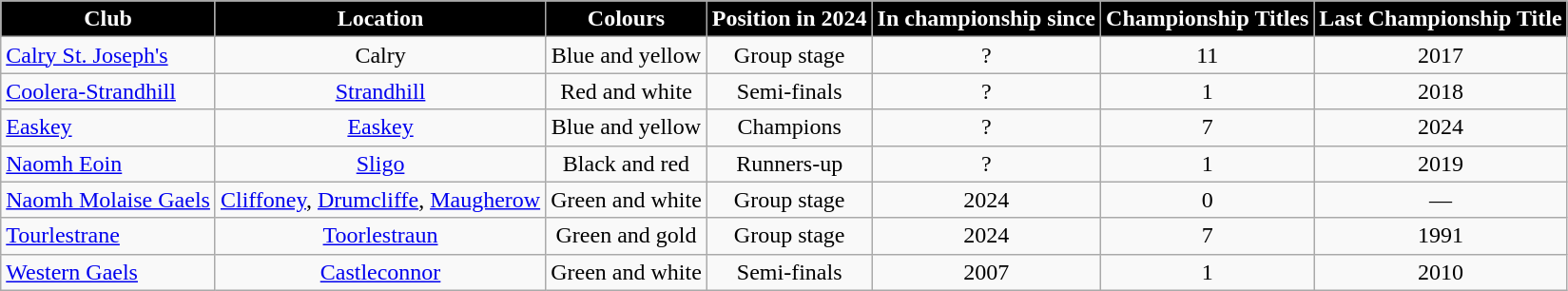<table class="wikitable sortable" style="text-align:center;">
<tr>
<th style="background:black;color:white">Club</th>
<th style="background:black;color:white">Location</th>
<th style="background:black;color:white">Colours</th>
<th style="background:black;color:white">Position in 2024</th>
<th style="background:black;color:white">In championship since</th>
<th style="background:black;color:white">Championship Titles</th>
<th style="background:black;color:white">Last Championship Title</th>
</tr>
<tr>
<td style="text-align:left;"> <a href='#'>Calry St. Joseph's</a></td>
<td>Calry</td>
<td>Blue and yellow</td>
<td>Group stage</td>
<td>?</td>
<td>11</td>
<td>2017</td>
</tr>
<tr>
<td style="text-align:left;"> <a href='#'>Coolera-Strandhill</a></td>
<td><a href='#'>Strandhill</a></td>
<td>Red and white</td>
<td>Semi-finals</td>
<td>?</td>
<td>1</td>
<td>2018</td>
</tr>
<tr>
<td style="text-align:left;"> <a href='#'>Easkey</a></td>
<td><a href='#'>Easkey</a></td>
<td>Blue and yellow</td>
<td>Champions</td>
<td>?</td>
<td>7</td>
<td>2024</td>
</tr>
<tr>
<td style="text-align:left;"> <a href='#'>Naomh Eoin</a></td>
<td><a href='#'>Sligo</a></td>
<td>Black and red</td>
<td>Runners-up</td>
<td>?</td>
<td>1</td>
<td>2019</td>
</tr>
<tr>
<td style="text-align:left;"> <a href='#'>Naomh Molaise Gaels</a></td>
<td><a href='#'>Cliffoney</a>, <a href='#'>Drumcliffe</a>, <a href='#'>Maugherow</a></td>
<td>Green and white</td>
<td>Group stage</td>
<td>2024</td>
<td>0</td>
<td>—</td>
</tr>
<tr>
<td style="text-align:left;"> <a href='#'>Tourlestrane</a></td>
<td><a href='#'>Toorlestraun</a></td>
<td>Green and gold</td>
<td>Group stage</td>
<td>2024</td>
<td>7</td>
<td>1991</td>
</tr>
<tr>
<td style="text-align:left;"> <a href='#'>Western Gaels</a></td>
<td><a href='#'>Castleconnor</a></td>
<td>Green and white</td>
<td>Semi-finals</td>
<td>2007</td>
<td>1</td>
<td>2010</td>
</tr>
</table>
